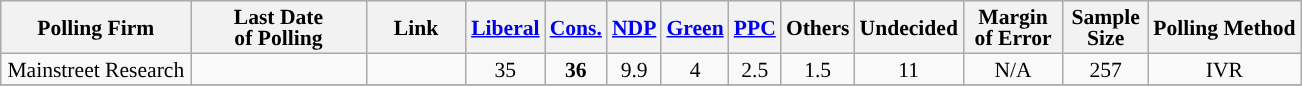<table class="wikitable sortable" style="text-align:center;font-size:90%;line-height:14px;">
<tr style="background:#e9e9e9;">
<th style="width:120px">Polling Firm</th>
<th style="width:110px">Last Date<br>of Polling</th>
<th style="width:60px" class="unsortable">Link</th>
<th style="background-color:"><a href='#'>Liberal</a></th>
<th style="background-color:"><a href='#'>Cons.</a></th>
<th style="background-color:"><a href='#'>NDP</a></th>
<th style="background-color:"><a href='#'>Green</a></th>
<th style="background-color:"><a href='#'><span>PPC</span></a></th>
<th style="background-color:">Others</th>
<th style="background-color:">Undecided</th>
<th style="width:60px;" class=unsortable>Margin<br>of Error</th>
<th style="width:50px;" class=unsortable>Sample<br>Size</th>
<th class=unsortable>Polling Method</th>
</tr>
<tr>
<td>Mainstreet Research</td>
<td></td>
<td></td>
<td>35</td>
<td><strong>36</strong></td>
<td>9.9</td>
<td>4</td>
<td>2.5</td>
<td>1.5</td>
<td>11</td>
<td>N/A</td>
<td>257</td>
<td>IVR</td>
</tr>
<tr>
</tr>
</table>
